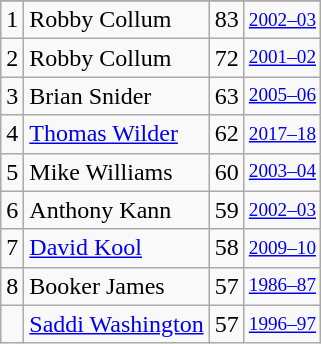<table class="wikitable">
<tr>
</tr>
<tr>
<td>1</td>
<td>Robby Collum</td>
<td>83</td>
<td style="font-size:80%;"><a href='#'>2002–03</a></td>
</tr>
<tr>
<td>2</td>
<td>Robby Collum</td>
<td>72</td>
<td style="font-size:80%;"><a href='#'>2001–02</a></td>
</tr>
<tr>
<td>3</td>
<td>Brian Snider</td>
<td>63</td>
<td style="font-size:80%;"><a href='#'>2005–06</a></td>
</tr>
<tr>
<td>4</td>
<td><a href='#'>Thomas Wilder</a></td>
<td>62</td>
<td style="font-size:80%;"><a href='#'>2017–18</a></td>
</tr>
<tr>
<td>5</td>
<td>Mike Williams</td>
<td>60</td>
<td style="font-size:80%;"><a href='#'>2003–04</a></td>
</tr>
<tr>
<td>6</td>
<td>Anthony Kann</td>
<td>59</td>
<td style="font-size:80%;"><a href='#'>2002–03</a></td>
</tr>
<tr>
<td>7</td>
<td><a href='#'>David Kool</a></td>
<td>58</td>
<td style="font-size:80%;"><a href='#'>2009–10</a></td>
</tr>
<tr>
<td>8</td>
<td>Booker James</td>
<td>57</td>
<td style="font-size:80%;"><a href='#'>1986–87</a></td>
</tr>
<tr>
<td></td>
<td><a href='#'>Saddi Washington</a></td>
<td>57</td>
<td style="font-size:80%;"><a href='#'>1996–97</a></td>
</tr>
</table>
